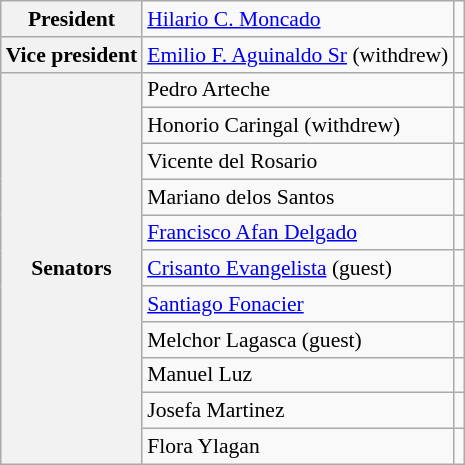<table class=wikitable style="font-size:90%">
<tr>
<th>President</th>
<td><a href='#'>Hilario C. Moncado</a></td>
<td></td>
</tr>
<tr>
<th>Vice president</th>
<td><a href='#'>Emilio F. Aguinaldo Sr</a> (withdrew)</td>
<td></td>
</tr>
<tr>
<th rowspan="11">Senators</th>
<td>Pedro Arteche</td>
<td></td>
</tr>
<tr>
<td>Honorio Caringal (withdrew)</td>
<td></td>
</tr>
<tr>
<td>Vicente del Rosario</td>
<td></td>
</tr>
<tr>
<td>Mariano delos Santos</td>
<td></td>
</tr>
<tr>
<td><a href='#'>Francisco Afan Delgado</a></td>
<td></td>
</tr>
<tr>
<td><a href='#'>Crisanto Evangelista</a> (guest)</td>
<td></td>
</tr>
<tr>
<td><a href='#'>Santiago Fonacier</a></td>
<td></td>
</tr>
<tr>
<td>Melchor Lagasca (guest)</td>
<td></td>
</tr>
<tr>
<td>Manuel Luz</td>
<td></td>
</tr>
<tr>
<td>Josefa Martinez</td>
<td></td>
</tr>
<tr>
<td>Flora Ylagan</td>
<td></td>
</tr>
</table>
